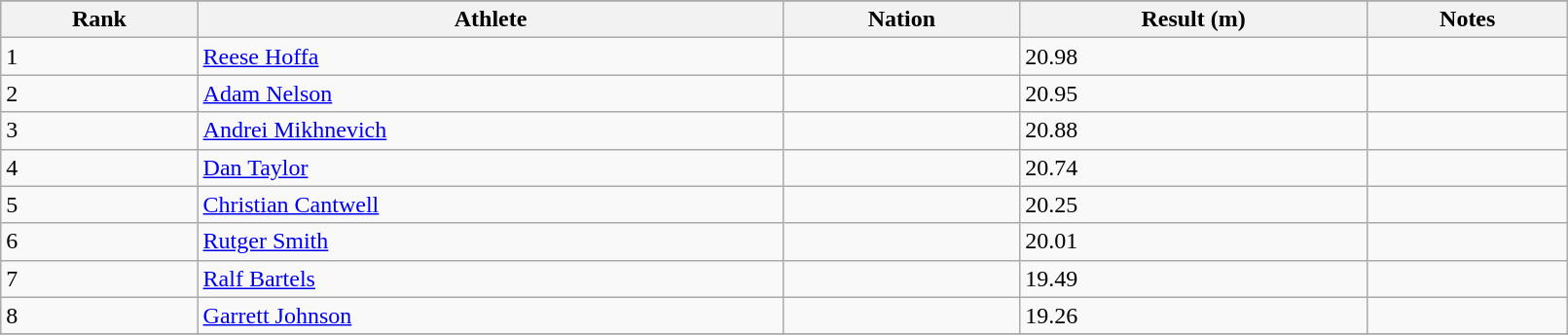<table class="wikitable" width=85%>
<tr>
</tr>
<tr>
<th>Rank</th>
<th>Athlete</th>
<th>Nation</th>
<th>Result (m)</th>
<th>Notes</th>
</tr>
<tr>
<td>1</td>
<td><a href='#'>Reese Hoffa</a></td>
<td></td>
<td>20.98</td>
<td></td>
</tr>
<tr>
<td>2</td>
<td><a href='#'>Adam Nelson</a></td>
<td></td>
<td>20.95</td>
<td></td>
</tr>
<tr>
<td>3</td>
<td><a href='#'>Andrei Mikhnevich</a></td>
<td></td>
<td>20.88</td>
<td></td>
</tr>
<tr>
<td>4</td>
<td><a href='#'>Dan Taylor</a></td>
<td></td>
<td>20.74</td>
<td></td>
</tr>
<tr>
<td>5</td>
<td><a href='#'>Christian Cantwell</a></td>
<td></td>
<td>20.25</td>
<td></td>
</tr>
<tr>
<td>6</td>
<td><a href='#'>Rutger Smith</a></td>
<td></td>
<td>20.01</td>
<td></td>
</tr>
<tr>
<td>7</td>
<td><a href='#'>Ralf Bartels</a></td>
<td></td>
<td>19.49</td>
<td></td>
</tr>
<tr>
<td>8</td>
<td><a href='#'>Garrett Johnson</a></td>
<td></td>
<td>19.26</td>
<td></td>
</tr>
<tr>
</tr>
</table>
